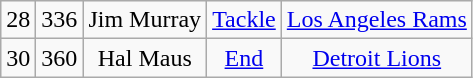<table class="wikitable" style="text-align:center">
<tr>
<td>28</td>
<td>336</td>
<td>Jim Murray</td>
<td><a href='#'>Tackle</a></td>
<td><a href='#'>Los Angeles Rams</a></td>
</tr>
<tr>
<td>30</td>
<td>360</td>
<td>Hal Maus</td>
<td><a href='#'>End</a></td>
<td><a href='#'>Detroit Lions</a></td>
</tr>
</table>
